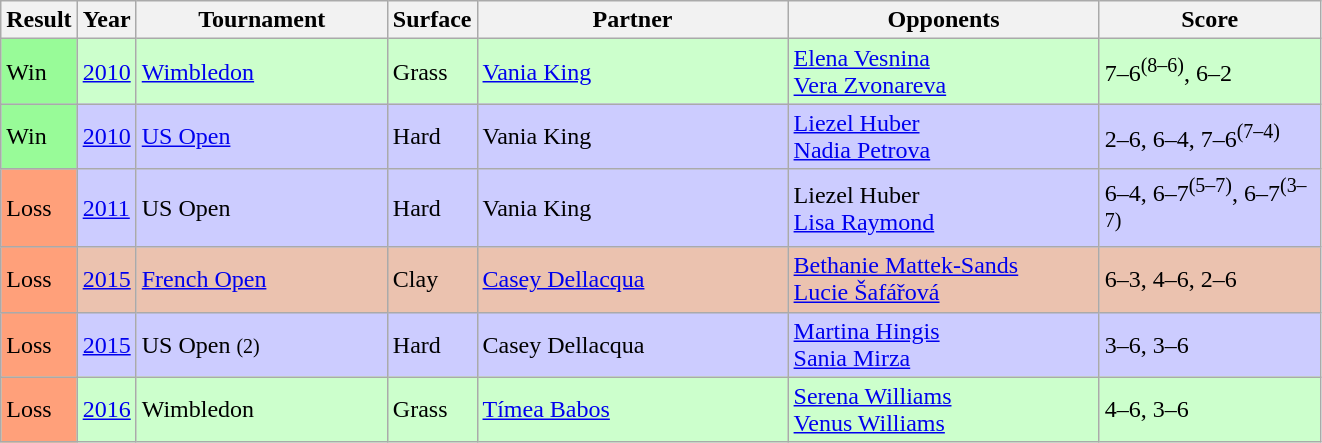<table class="sortable wikitable">
<tr>
<th>Result</th>
<th>Year</th>
<th width=160>Tournament</th>
<th>Surface</th>
<th width=200>Partner</th>
<th width=200>Opponents</th>
<th width=140>Score</th>
</tr>
<tr style="background:#cfc;">
<td style="background:#98fb98;">Win</td>
<td><a href='#'>2010</a></td>
<td><a href='#'>Wimbledon</a></td>
<td>Grass</td>
<td> <a href='#'>Vania King</a></td>
<td> <a href='#'>Elena Vesnina</a> <br>  <a href='#'>Vera Zvonareva</a></td>
<td>7–6<sup>(8–6)</sup>, 6–2</td>
</tr>
<tr style="background:#ccf;">
<td style="background:#98fb98;">Win</td>
<td><a href='#'>2010</a></td>
<td><a href='#'>US Open</a></td>
<td>Hard</td>
<td> Vania King</td>
<td> <a href='#'>Liezel Huber</a> <br>  <a href='#'>Nadia Petrova</a></td>
<td>2–6, 6–4, 7–6<sup>(7–4)</sup></td>
</tr>
<tr style="background:#ccf;">
<td style="background:#ffa07a;">Loss</td>
<td><a href='#'>2011</a></td>
<td>US Open</td>
<td>Hard</td>
<td> Vania King</td>
<td> Liezel Huber <br>  <a href='#'>Lisa Raymond</a></td>
<td>6–4, 6–7<sup>(5–7)</sup>, 6–7<sup>(3–7)</sup></td>
</tr>
<tr style="background:#ebc2af;">
<td style="background:#ffa07a;">Loss</td>
<td><a href='#'>2015</a></td>
<td><a href='#'>French Open</a></td>
<td>Clay</td>
<td> <a href='#'>Casey Dellacqua</a></td>
<td> <a href='#'>Bethanie Mattek-Sands</a> <br>  <a href='#'>Lucie Šafářová</a></td>
<td>6–3, 4–6, 2–6</td>
</tr>
<tr style="background:#ccf;">
<td style="background:#ffa07a;">Loss</td>
<td><a href='#'>2015</a></td>
<td>US Open <small>(2)</small></td>
<td>Hard</td>
<td> Casey Dellacqua</td>
<td> <a href='#'>Martina Hingis</a> <br>  <a href='#'>Sania Mirza</a></td>
<td>3–6, 3–6</td>
</tr>
<tr style="background:#cfc;">
<td style="background:#ffa07a;">Loss</td>
<td><a href='#'>2016</a></td>
<td>Wimbledon</td>
<td>Grass</td>
<td> <a href='#'>Tímea Babos</a></td>
<td> <a href='#'>Serena Williams</a> <br>  <a href='#'>Venus Williams</a></td>
<td>4–6, 3–6</td>
</tr>
</table>
